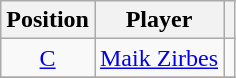<table class="wikitable" style="text-align: center;">
<tr>
<th>Position</th>
<th>Player</th>
<th></th>
</tr>
<tr>
<td><a href='#'>C</a></td>
<td align="left"> <a href='#'>Maik Zirbes</a></td>
<td></td>
</tr>
<tr>
</tr>
</table>
